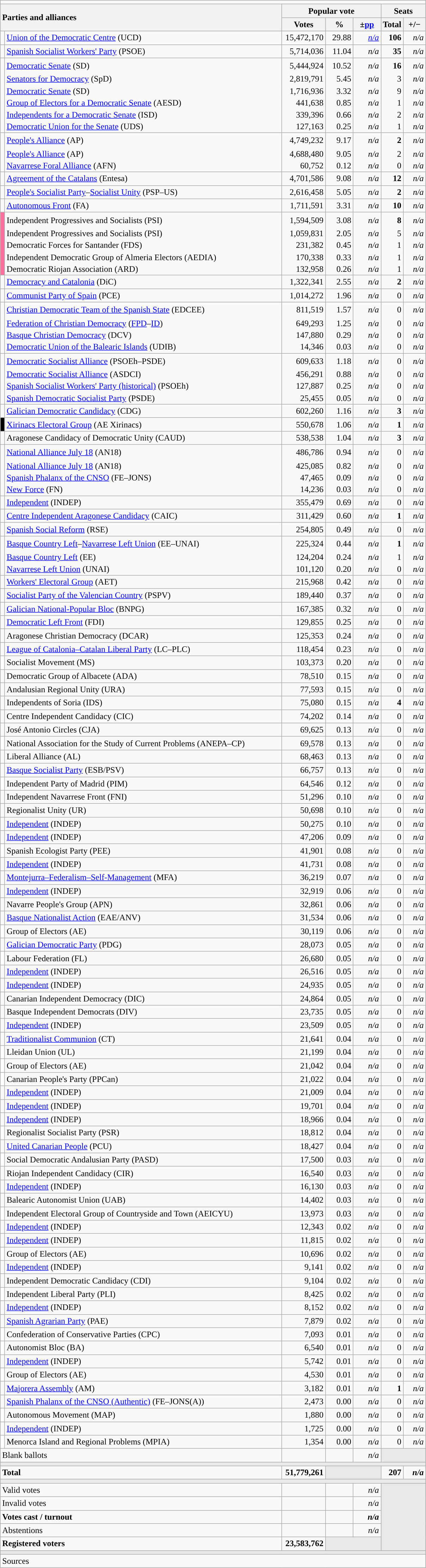<table class="wikitable" style="text-align:right;">
<tr>
<td colspan="7"></td>
</tr>
<tr>
<th style="text-align:left;" rowspan="2" colspan="2" width="525">Parties and alliances</th>
<th colspan="3">Popular vote</th>
<th colspan="2">Seats</th>
</tr>
<tr>
<th width="75">Votes</th>
<th width="45">%</th>
<th width="45">±<a href='#'>pp</a></th>
<th width="35">Total</th>
<th width="35">+/−</th>
</tr>
<tr>
<td width="1" style="color:inherit;background:"></td>
<td align="left"><a href='#'>Union of the Democratic Centre</a> (UCD)</td>
<td>15,472,170</td>
<td>29.88</td>
<td><em><a href='#'>n/a</a></em></td>
<td><strong>106</strong></td>
<td><em>n/a</em></td>
</tr>
<tr>
<td style="color:inherit;background:"></td>
<td align="left"><a href='#'>Spanish Socialist Workers' Party</a> (PSOE)</td>
<td>5,714,036</td>
<td>11.04</td>
<td><em>n/a</em></td>
<td><strong>35</strong></td>
<td><em>n/a</em></td>
</tr>
<tr style="line-height:22px;">
<td rowspan="6" style="color:inherit;background:"></td>
<td align="left"><a href='#'>Democratic Senate</a> (SD)</td>
<td>5,444,924</td>
<td>10.52</td>
<td><em>n/a</em></td>
<td><strong>16</strong></td>
<td><em>n/a</em></td>
</tr>
<tr style="border-bottom-style:hidden; border-top-style:hidden; line-height:16px;">
<td align="left"><span><a href='#'>Senators for Democracy</a> (SpD)</span></td>
<td>2,819,791</td>
<td>5.45</td>
<td><em>n/a</em></td>
<td>3</td>
<td><em>n/a</em></td>
</tr>
<tr style="border-bottom-style:hidden; line-height:16px;">
<td align="left"><span><a href='#'>Democratic Senate</a> (SD)</span></td>
<td>1,716,936</td>
<td>3.32</td>
<td><em>n/a</em></td>
<td>9</td>
<td><em>n/a</em></td>
</tr>
<tr style="border-bottom-style:hidden; line-height:16px;">
<td align="left"><span><a href='#'>Group of Electors for a Democratic Senate</a> (AESD)</span></td>
<td>441,638</td>
<td>0.85</td>
<td><em>n/a</em></td>
<td>1</td>
<td><em>n/a</em></td>
</tr>
<tr style="border-bottom-style:hidden; line-height:16px;">
<td align="left"><span><a href='#'>Independents for a Democratic Senate</a> (ISD)</span></td>
<td>339,396</td>
<td>0.66</td>
<td><em>n/a</em></td>
<td>2</td>
<td><em>n/a</em></td>
</tr>
<tr style="line-height:16px;">
<td align="left"><span><a href='#'>Democratic Union for the Senate</a> (UDS)</span></td>
<td>127,163</td>
<td>0.25</td>
<td><em>n/a</em></td>
<td>1</td>
<td><em>n/a</em></td>
</tr>
<tr style="line-height:22px;">
<td rowspan="3" style="color:inherit;background:"></td>
<td align="left"><a href='#'>People's Alliance</a> (AP)</td>
<td>4,749,232</td>
<td>9.17</td>
<td><em>n/a</em></td>
<td><strong>2</strong></td>
<td><em>n/a</em></td>
</tr>
<tr style="border-bottom-style:hidden; border-top-style:hidden; line-height:16px;">
<td align="left"><span><a href='#'>People's Alliance</a> (AP)</span></td>
<td>4,688,480</td>
<td>9.05</td>
<td><em>n/a</em></td>
<td>2</td>
<td><em>n/a</em></td>
</tr>
<tr style="line-height:16px;">
<td align="left"><span><a href='#'>Navarrese Foral Alliance</a> (AFN)</span></td>
<td>60,752</td>
<td>0.12</td>
<td><em>n/a</em></td>
<td>0</td>
<td><em>n/a</em></td>
</tr>
<tr>
<td style="color:inherit;background:"></td>
<td align="left"><a href='#'>Agreement of the Catalans</a> (Entesa)</td>
<td>4,701,586</td>
<td>9.08</td>
<td><em>n/a</em></td>
<td><strong>12</strong></td>
<td><em>n/a</em></td>
</tr>
<tr>
<td style="color:inherit;background:"></td>
<td align="left"><a href='#'>People's Socialist Party</a>–<a href='#'>Socialist Unity</a> (PSP–US)</td>
<td>2,616,458</td>
<td>5.05</td>
<td><em>n/a</em></td>
<td><strong>2</strong></td>
<td><em>n/a</em></td>
</tr>
<tr>
<td style="color:inherit;background:"></td>
<td align="left"><a href='#'>Autonomous Front</a> (FA)</td>
<td>1,711,591</td>
<td>3.31</td>
<td><em>n/a</em></td>
<td><strong>10</strong></td>
<td><em>n/a</em></td>
</tr>
<tr style="line-height:22px;">
<td rowspan="5" bgcolor="#FF6F9D"></td>
<td align="left">Independent Progressives and Socialists (PSI)</td>
<td>1,594,509</td>
<td>3.08</td>
<td><em>n/a</em></td>
<td><strong>8</strong></td>
<td><em>n/a</em></td>
</tr>
<tr style="border-bottom-style:hidden; border-top-style:hidden; line-height:16px;">
<td align="left"><span>Independent Progressives and Socialists (PSI)</span></td>
<td>1,059,831</td>
<td>2.05</td>
<td><em>n/a</em></td>
<td>5</td>
<td><em>n/a</em></td>
</tr>
<tr style="border-bottom-style:hidden; line-height:16px;">
<td align="left"><span>Democratic Forces for Santander (FDS)</span></td>
<td>231,382</td>
<td>0.45</td>
<td><em>n/a</em></td>
<td>1</td>
<td><em>n/a</em></td>
</tr>
<tr style="border-bottom-style:hidden; line-height:16px;">
<td align="left"><span>Independent Democratic Group of Almeria Electors (AEDIA)</span></td>
<td>170,338</td>
<td>0.33</td>
<td><em>n/a</em></td>
<td>1</td>
<td><em>n/a</em></td>
</tr>
<tr style="line-height:16px;">
<td align="left"><span>Democratic Riojan Association (ARD)</span></td>
<td>132,958</td>
<td>0.26</td>
<td><em>n/a</em></td>
<td>1</td>
<td><em>n/a</em></td>
</tr>
<tr>
<td style="color:inherit;background:"></td>
<td align="left"><a href='#'>Democracy and Catalonia</a> (DiC)</td>
<td>1,322,341</td>
<td>2.55</td>
<td><em>n/a</em></td>
<td><strong>2</strong></td>
<td><em>n/a</em></td>
</tr>
<tr>
<td style="color:inherit;background:"></td>
<td align="left"><a href='#'>Communist Party of Spain</a> (PCE)</td>
<td>1,014,272</td>
<td>1.96</td>
<td><em>n/a</em></td>
<td>0</td>
<td><em>n/a</em></td>
</tr>
<tr style="line-height:22px;">
<td rowspan="4" style="color:inherit;background:"></td>
<td align="left"><a href='#'>Christian Democratic Team of the Spanish State</a> (EDCEE)</td>
<td>811,519</td>
<td>1.57</td>
<td><em>n/a</em></td>
<td>0</td>
<td><em>n/a</em></td>
</tr>
<tr style="border-bottom-style:hidden; border-top-style:hidden; line-height:16px;">
<td align="left"><span><a href='#'>Federation of Christian Democracy</a> (<a href='#'>FPD</a>–<a href='#'>ID</a>)</span></td>
<td>649,293</td>
<td>1.25</td>
<td><em>n/a</em></td>
<td>0</td>
<td><em>n/a</em></td>
</tr>
<tr style="border-bottom-style:hidden; line-height:16px;">
<td align="left"><span><a href='#'>Basque Christian Democracy</a> (DCV)</span></td>
<td>147,880</td>
<td>0.29</td>
<td><em>n/a</em></td>
<td>0</td>
<td><em>n/a</em></td>
</tr>
<tr style="line-height:16px;">
<td align="left"><span><a href='#'>Democratic Union of the Balearic Islands</a> (UDIB)</span></td>
<td>14,346</td>
<td>0.03</td>
<td><em>n/a</em></td>
<td>0</td>
<td><em>n/a</em></td>
</tr>
<tr style="line-height:22px;">
<td rowspan="4" style="color:inherit;background:"></td>
<td align="left"><a href='#'>Democratic Socialist Alliance</a> (PSOEh–PSDE)</td>
<td>609,633</td>
<td>1.18</td>
<td><em>n/a</em></td>
<td>0</td>
<td><em>n/a</em></td>
</tr>
<tr style="border-bottom-style:hidden; border-top-style:hidden; line-height:16px;">
<td align="left"><span><a href='#'>Democratic Socialist Alliance</a> (ASDCI)</span></td>
<td>456,291</td>
<td>0.88</td>
<td><em>n/a</em></td>
<td>0</td>
<td><em>n/a</em></td>
</tr>
<tr style="border-bottom-style:hidden; line-height:16px;">
<td align="left"><span><a href='#'>Spanish Socialist Workers' Party (historical)</a> (PSOEh)</span></td>
<td>127,887</td>
<td>0.25</td>
<td><em>n/a</em></td>
<td>0</td>
<td><em>n/a</em></td>
</tr>
<tr style="line-height:16px;">
<td align="left"><span><a href='#'>Spanish Democratic Socialist Party</a> (PSDE)</span></td>
<td>25,455</td>
<td>0.05</td>
<td><em>n/a</em></td>
<td>0</td>
<td><em>n/a</em></td>
</tr>
<tr>
<td style="color:inherit;background:"></td>
<td align="left"><a href='#'>Galician Democratic Candidacy</a> (CDG)</td>
<td>602,260</td>
<td>1.16</td>
<td><em>n/a</em></td>
<td><strong>3</strong></td>
<td><em>n/a</em></td>
</tr>
<tr>
<td bgcolor="black"></td>
<td align="left"><a href='#'>Xirinacs Electoral Group</a> (AE Xirinacs)</td>
<td>550,678</td>
<td>1.06</td>
<td><em>n/a</em></td>
<td><strong>1</strong></td>
<td><em>n/a</em></td>
</tr>
<tr>
<td style="color:inherit;background:"></td>
<td align="left">Aragonese Candidacy of Democratic Unity (CAUD)</td>
<td>538,538</td>
<td>1.04</td>
<td><em>n/a</em></td>
<td><strong>3</strong></td>
<td><em>n/a</em></td>
</tr>
<tr style="line-height:22px;">
<td rowspan="4" style="color:inherit;background:"></td>
<td align="left"><a href='#'>National Alliance July 18</a> (AN18)</td>
<td>486,786</td>
<td>0.94</td>
<td><em>n/a</em></td>
<td>0</td>
<td><em>n/a</em></td>
</tr>
<tr style="border-bottom-style:hidden; border-top-style:hidden; line-height:16px;">
<td align="left"><span><a href='#'>National Alliance July 18</a> (AN18)</span></td>
<td>425,085</td>
<td>0.82</td>
<td><em>n/a</em></td>
<td>0</td>
<td><em>n/a</em></td>
</tr>
<tr style="border-bottom-style:hidden; line-height:16px;">
<td align="left"><span><a href='#'>Spanish Phalanx of the CNSO</a> (FE–JONS)</span></td>
<td>47,465</td>
<td>0.09</td>
<td><em>n/a</em></td>
<td>0</td>
<td><em>n/a</em></td>
</tr>
<tr style="line-height:16px;">
<td align="left"><span><a href='#'>New Force</a> (FN)</span></td>
<td>14,236</td>
<td>0.03</td>
<td><em>n/a</em></td>
<td>0</td>
<td><em>n/a</em></td>
</tr>
<tr>
<td style="color:inherit;background:"></td>
<td align="left"><a href='#'>Independent</a> (INDEP)</td>
<td>355,479</td>
<td>0.69</td>
<td><em>n/a</em></td>
<td>0</td>
<td><em>n/a</em></td>
</tr>
<tr>
<td style="color:inherit;background:"></td>
<td align="left"><a href='#'>Centre Independent Aragonese Candidacy</a> (CAIC)</td>
<td>311,429</td>
<td>0.60</td>
<td><em>n/a</em></td>
<td><strong>1</strong></td>
<td><em>n/a</em></td>
</tr>
<tr>
<td style="color:inherit;background:"></td>
<td align="left"><a href='#'>Spanish Social Reform</a> (RSE)</td>
<td>254,805</td>
<td>0.49</td>
<td><em>n/a</em></td>
<td>0</td>
<td><em>n/a</em></td>
</tr>
<tr style="line-height:22px;">
<td rowspan="3" style="color:inherit;background:"></td>
<td align="left"><a href='#'>Basque Country Left</a>–<a href='#'>Navarrese Left Union</a> (EE–UNAI)</td>
<td>225,324</td>
<td>0.44</td>
<td><em>n/a</em></td>
<td><strong>1</strong></td>
<td><em>n/a</em></td>
</tr>
<tr style="border-bottom-style:hidden; border-top-style:hidden; line-height:16px;">
<td align="left"><span><a href='#'>Basque Country Left</a> (EE)</span></td>
<td>124,204</td>
<td>0.24</td>
<td><em>n/a</em></td>
<td>1</td>
<td><em>n/a</em></td>
</tr>
<tr style="line-height:16px;">
<td align="left"><span><a href='#'>Navarrese Left Union</a> (UNAI)</span></td>
<td>101,120</td>
<td>0.20</td>
<td><em>n/a</em></td>
<td>0</td>
<td><em>n/a</em></td>
</tr>
<tr>
<td style="color:inherit;background:"></td>
<td align="left"><a href='#'>Workers' Electoral Group</a> (AET)</td>
<td>215,968</td>
<td>0.42</td>
<td><em>n/a</em></td>
<td>0</td>
<td><em>n/a</em></td>
</tr>
<tr>
<td style="color:inherit;background:"></td>
<td align="left"><a href='#'>Socialist Party of the Valencian Country</a> (PSPV)</td>
<td>189,440</td>
<td>0.37</td>
<td><em>n/a</em></td>
<td>0</td>
<td><em>n/a</em></td>
</tr>
<tr>
<td style="color:inherit;background:"></td>
<td align="left"><a href='#'>Galician National-Popular Bloc</a> (BNPG)</td>
<td>167,385</td>
<td>0.32</td>
<td><em>n/a</em></td>
<td>0</td>
<td><em>n/a</em></td>
</tr>
<tr>
<td style="color:inherit;background:"></td>
<td align="left"><a href='#'>Democratic Left Front</a> (FDI)</td>
<td>129,855</td>
<td>0.25</td>
<td><em>n/a</em></td>
<td>0</td>
<td><em>n/a</em></td>
</tr>
<tr>
<td style="color:inherit;background:"></td>
<td align="left">Aragonese Christian Democracy (DCAR)</td>
<td>125,353</td>
<td>0.24</td>
<td><em>n/a</em></td>
<td>0</td>
<td><em>n/a</em></td>
</tr>
<tr>
<td style="color:inherit;background:"></td>
<td align="left"><a href='#'>League of Catalonia–Catalan Liberal Party</a> (LC–PLC)</td>
<td>118,454</td>
<td>0.23</td>
<td><em>n/a</em></td>
<td>0</td>
<td><em>n/a</em></td>
</tr>
<tr>
<td bgcolor="white"></td>
<td align="left">Socialist Movement (MS)</td>
<td>103,373</td>
<td>0.20</td>
<td><em>n/a</em></td>
<td>0</td>
<td><em>n/a</em></td>
</tr>
<tr>
<td style="color:inherit;background:"></td>
<td align="left">Democratic Group of Albacete (ADA)</td>
<td>78,510</td>
<td>0.15</td>
<td><em>n/a</em></td>
<td>0</td>
<td><em>n/a</em></td>
</tr>
<tr>
<td style="color:inherit;background:"></td>
<td align="left">Andalusian Regional Unity (URA)</td>
<td>77,593</td>
<td>0.15</td>
<td><em>n/a</em></td>
<td>0</td>
<td><em>n/a</em></td>
</tr>
<tr>
<td style="color:inherit;background:"></td>
<td align="left">Independents of Soria (IDS)</td>
<td>75,080</td>
<td>0.15</td>
<td><em>n/a</em></td>
<td><strong>4</strong></td>
<td><em>n/a</em></td>
</tr>
<tr>
<td style="color:inherit;background:"></td>
<td align="left">Centre Independent Candidacy (CIC)</td>
<td>74,202</td>
<td>0.14</td>
<td><em>n/a</em></td>
<td>0</td>
<td><em>n/a</em></td>
</tr>
<tr>
<td style="color:inherit;background:"></td>
<td align="left">José Antonio Circles (CJA)</td>
<td>69,625</td>
<td>0.13</td>
<td><em>n/a</em></td>
<td>0</td>
<td><em>n/a</em></td>
</tr>
<tr>
<td bgcolor="white"></td>
<td align="left">National Association for the Study of Current Problems (ANEPA–CP)</td>
<td>69,578</td>
<td>0.13</td>
<td><em>n/a</em></td>
<td>0</td>
<td><em>n/a</em></td>
</tr>
<tr>
<td style="color:inherit;background:"></td>
<td align="left">Liberal Alliance (AL)</td>
<td>68,463</td>
<td>0.13</td>
<td><em>n/a</em></td>
<td>0</td>
<td><em>n/a</em></td>
</tr>
<tr>
<td style="color:inherit;background:"></td>
<td align="left"><a href='#'>Basque Socialist Party</a> (ESB/PSV)</td>
<td>66,757</td>
<td>0.13</td>
<td><em>n/a</em></td>
<td>0</td>
<td><em>n/a</em></td>
</tr>
<tr>
<td bgcolor="white"></td>
<td align="left">Independent Party of Madrid (PIM)</td>
<td>64,546</td>
<td>0.12</td>
<td><em>n/a</em></td>
<td>0</td>
<td><em>n/a</em></td>
</tr>
<tr>
<td style="color:inherit;background:"></td>
<td align="left">Independent Navarrese Front (FNI)</td>
<td>51,296</td>
<td>0.10</td>
<td><em>n/a</em></td>
<td>0</td>
<td><em>n/a</em></td>
</tr>
<tr>
<td style="color:inherit;background:"></td>
<td align="left">Regionalist Unity (UR)</td>
<td>50,698</td>
<td>0.10</td>
<td><em>n/a</em></td>
<td>0</td>
<td><em>n/a</em></td>
</tr>
<tr>
<td style="color:inherit;background:"></td>
<td align="left"><a href='#'>Independent</a> (INDEP)</td>
<td>50,275</td>
<td>0.10</td>
<td><em>n/a</em></td>
<td>0</td>
<td><em>n/a</em></td>
</tr>
<tr>
<td style="color:inherit;background:"></td>
<td align="left"><a href='#'>Independent</a> (INDEP)</td>
<td>47,206</td>
<td>0.09</td>
<td><em>n/a</em></td>
<td>0</td>
<td><em>n/a</em></td>
</tr>
<tr>
<td bgcolor="white"></td>
<td align="left">Spanish Ecologist Party (PEE)</td>
<td>41,901</td>
<td>0.08</td>
<td><em>n/a</em></td>
<td>0</td>
<td><em>n/a</em></td>
</tr>
<tr>
<td style="color:inherit;background:"></td>
<td align="left"><a href='#'>Independent</a> (INDEP)</td>
<td>41,731</td>
<td>0.08</td>
<td><em>n/a</em></td>
<td>0</td>
<td><em>n/a</em></td>
</tr>
<tr>
<td style="color:inherit;background:"></td>
<td align="left"><a href='#'>Montejurra–Federalism–Self-Management</a> (MFA)</td>
<td>36,219</td>
<td>0.07</td>
<td><em>n/a</em></td>
<td>0</td>
<td><em>n/a</em></td>
</tr>
<tr>
<td style="color:inherit;background:"></td>
<td align="left"><a href='#'>Independent</a> (INDEP)</td>
<td>32,919</td>
<td>0.06</td>
<td><em>n/a</em></td>
<td>0</td>
<td><em>n/a</em></td>
</tr>
<tr>
<td style="color:inherit;background:"></td>
<td align="left">Navarre People's Group (APN)</td>
<td>32,861</td>
<td>0.06</td>
<td><em>n/a</em></td>
<td>0</td>
<td><em>n/a</em></td>
</tr>
<tr>
<td style="color:inherit;background:"></td>
<td align="left"><a href='#'>Basque Nationalist Action</a> (EAE/ANV)</td>
<td>31,534</td>
<td>0.06</td>
<td><em>n/a</em></td>
<td>0</td>
<td><em>n/a</em></td>
</tr>
<tr>
<td bgcolor="white"></td>
<td align="left">Group of Electors (AE)</td>
<td>30,119</td>
<td>0.06</td>
<td><em>n/a</em></td>
<td>0</td>
<td><em>n/a</em></td>
</tr>
<tr>
<td style="color:inherit;background:"></td>
<td align="left"><a href='#'>Galician Democratic Party</a> (PDG)</td>
<td>28,073</td>
<td>0.05</td>
<td><em>n/a</em></td>
<td>0</td>
<td><em>n/a</em></td>
</tr>
<tr>
<td bgcolor="white"></td>
<td align="left">Labour Federation (FL)</td>
<td>26,680</td>
<td>0.05</td>
<td><em>n/a</em></td>
<td>0</td>
<td><em>n/a</em></td>
</tr>
<tr>
<td style="color:inherit;background:"></td>
<td align="left"><a href='#'>Independent</a> (INDEP)</td>
<td>26,516</td>
<td>0.05</td>
<td><em>n/a</em></td>
<td>0</td>
<td><em>n/a</em></td>
</tr>
<tr>
<td style="color:inherit;background:"></td>
<td align="left"><a href='#'>Independent</a> (INDEP)</td>
<td>24,935</td>
<td>0.05</td>
<td><em>n/a</em></td>
<td>0</td>
<td><em>n/a</em></td>
</tr>
<tr>
<td style="color:inherit;background:"></td>
<td align="left">Canarian Independent Democracy (DIC)</td>
<td>24,864</td>
<td>0.05</td>
<td><em>n/a</em></td>
<td>0</td>
<td><em>n/a</em></td>
</tr>
<tr>
<td style="color:inherit;background:"></td>
<td align="left">Basque Independent Democrats (DIV)</td>
<td>23,735</td>
<td>0.05</td>
<td><em>n/a</em></td>
<td>0</td>
<td><em>n/a</em></td>
</tr>
<tr>
<td style="color:inherit;background:"></td>
<td align="left"><a href='#'>Independent</a> (INDEP)</td>
<td>23,509</td>
<td>0.05</td>
<td><em>n/a</em></td>
<td>0</td>
<td><em>n/a</em></td>
</tr>
<tr>
<td style="color:inherit;background:"></td>
<td align="left"><a href='#'>Traditionalist Communion</a> (CT)</td>
<td>21,641</td>
<td>0.04</td>
<td><em>n/a</em></td>
<td>0</td>
<td><em>n/a</em></td>
</tr>
<tr>
<td bgcolor="white"></td>
<td align="left">Lleidan Union (UL)</td>
<td>21,199</td>
<td>0.04</td>
<td><em>n/a</em></td>
<td>0</td>
<td><em>n/a</em></td>
</tr>
<tr>
<td bgcolor="white"></td>
<td align="left">Group of Electors (AE)</td>
<td>21,042</td>
<td>0.04</td>
<td><em>n/a</em></td>
<td>0</td>
<td><em>n/a</em></td>
</tr>
<tr>
<td bgcolor="white"></td>
<td align="left">Canarian People's Party (PPCan)</td>
<td>21,022</td>
<td>0.04</td>
<td><em>n/a</em></td>
<td>0</td>
<td><em>n/a</em></td>
</tr>
<tr>
<td style="color:inherit;background:"></td>
<td align="left"><a href='#'>Independent</a> (INDEP)</td>
<td>21,009</td>
<td>0.04</td>
<td><em>n/a</em></td>
<td>0</td>
<td><em>n/a</em></td>
</tr>
<tr>
<td style="color:inherit;background:"></td>
<td align="left"><a href='#'>Independent</a> (INDEP)</td>
<td>19,701</td>
<td>0.04</td>
<td><em>n/a</em></td>
<td>0</td>
<td><em>n/a</em></td>
</tr>
<tr>
<td style="color:inherit;background:"></td>
<td align="left"><a href='#'>Independent</a> (INDEP)</td>
<td>18,966</td>
<td>0.04</td>
<td><em>n/a</em></td>
<td>0</td>
<td><em>n/a</em></td>
</tr>
<tr>
<td bgcolor="white"></td>
<td align="left">Regionalist Socialist Party (PSR)</td>
<td>18,812</td>
<td>0.04</td>
<td><em>n/a</em></td>
<td>0</td>
<td><em>n/a</em></td>
</tr>
<tr>
<td style="color:inherit;background:"></td>
<td align="left"><a href='#'>United Canarian People</a> (PCU)</td>
<td>18,427</td>
<td>0.04</td>
<td><em>n/a</em></td>
<td>0</td>
<td><em>n/a</em></td>
</tr>
<tr>
<td bgcolor="white"></td>
<td align="left">Social Democratic Andalusian Party (PASD)</td>
<td>17,500</td>
<td>0.03</td>
<td><em>n/a</em></td>
<td>0</td>
<td><em>n/a</em></td>
</tr>
<tr>
<td style="color:inherit;background:"></td>
<td align="left">Riojan Independent Candidacy (CIR)</td>
<td>16,540</td>
<td>0.03</td>
<td><em>n/a</em></td>
<td>0</td>
<td><em>n/a</em></td>
</tr>
<tr>
<td style="color:inherit;background:"></td>
<td align="left"><a href='#'>Independent</a> (INDEP)</td>
<td>16,130</td>
<td>0.03</td>
<td><em>n/a</em></td>
<td>0</td>
<td><em>n/a</em></td>
</tr>
<tr>
<td style="color:inherit;background:"></td>
<td align="left">Balearic Autonomist Union (UAB)</td>
<td>14,402</td>
<td>0.03</td>
<td><em>n/a</em></td>
<td>0</td>
<td><em>n/a</em></td>
</tr>
<tr>
<td bgcolor="white"></td>
<td align="left">Independent Electoral Group of Countryside and Town (AEICYU)</td>
<td>13,973</td>
<td>0.03</td>
<td><em>n/a</em></td>
<td>0</td>
<td><em>n/a</em></td>
</tr>
<tr>
<td style="color:inherit;background:"></td>
<td align="left"><a href='#'>Independent</a> (INDEP)</td>
<td>12,343</td>
<td>0.02</td>
<td><em>n/a</em></td>
<td>0</td>
<td><em>n/a</em></td>
</tr>
<tr>
<td style="color:inherit;background:"></td>
<td align="left"><a href='#'>Independent</a> (INDEP)</td>
<td>11,815</td>
<td>0.02</td>
<td><em>n/a</em></td>
<td>0</td>
<td><em>n/a</em></td>
</tr>
<tr>
<td bgcolor="white"></td>
<td align="left">Group of Electors (AE)</td>
<td>10,696</td>
<td>0.02</td>
<td><em>n/a</em></td>
<td>0</td>
<td><em>n/a</em></td>
</tr>
<tr>
<td style="color:inherit;background:"></td>
<td align="left"><a href='#'>Independent</a> (INDEP)</td>
<td>9,141</td>
<td>0.02</td>
<td><em>n/a</em></td>
<td>0</td>
<td><em>n/a</em></td>
</tr>
<tr>
<td style="color:inherit;background:"></td>
<td align="left">Independent Democratic Candidacy (CDI)</td>
<td>9,104</td>
<td>0.02</td>
<td><em>n/a</em></td>
<td>0</td>
<td><em>n/a</em></td>
</tr>
<tr>
<td bgcolor="white"></td>
<td align="left">Independent Liberal Party (PLI)</td>
<td>8,425</td>
<td>0.02</td>
<td><em>n/a</em></td>
<td>0</td>
<td><em>n/a</em></td>
</tr>
<tr>
<td style="color:inherit;background:"></td>
<td align="left"><a href='#'>Independent</a> (INDEP)</td>
<td>8,152</td>
<td>0.02</td>
<td><em>n/a</em></td>
<td>0</td>
<td><em>n/a</em></td>
</tr>
<tr>
<td style="color:inherit;background:"></td>
<td align="left"><a href='#'>Spanish Agrarian Party</a> (PAE)</td>
<td>7,879</td>
<td>0.02</td>
<td><em>n/a</em></td>
<td>0</td>
<td><em>n/a</em></td>
</tr>
<tr>
<td bgcolor="white"></td>
<td align="left">Confederation of Conservative Parties (CPC)</td>
<td>7,093</td>
<td>0.01</td>
<td><em>n/a</em></td>
<td>0</td>
<td><em>n/a</em></td>
</tr>
<tr>
<td bgcolor="white"></td>
<td align="left">Autonomist Bloc (BA)</td>
<td>6,540</td>
<td>0.01</td>
<td><em>n/a</em></td>
<td>0</td>
<td><em>n/a</em></td>
</tr>
<tr>
<td style="color:inherit;background:"></td>
<td align="left"><a href='#'>Independent</a> (INDEP)</td>
<td>5,742</td>
<td>0.01</td>
<td><em>n/a</em></td>
<td>0</td>
<td><em>n/a</em></td>
</tr>
<tr>
<td bgcolor="white"></td>
<td align="left">Group of Electors (AE)</td>
<td>4,530</td>
<td>0.01</td>
<td><em>n/a</em></td>
<td>0</td>
<td><em>n/a</em></td>
</tr>
<tr>
<td style="color:inherit;background:"></td>
<td align="left"><a href='#'>Majorera Assembly</a> (AM)</td>
<td>3,182</td>
<td>0.01</td>
<td><em>n/a</em></td>
<td><strong>1</strong></td>
<td><em>n/a</em></td>
</tr>
<tr>
<td style="color:inherit;background:"></td>
<td align="left"><a href='#'>Spanish Phalanx of the CNSO (Authentic)</a> (FE–JONS(A))</td>
<td>2,473</td>
<td>0.00</td>
<td><em>n/a</em></td>
<td>0</td>
<td><em>n/a</em></td>
</tr>
<tr>
<td bgcolor="white"></td>
<td align="left">Autonomous Movement (MAP)</td>
<td>1,880</td>
<td>0.00</td>
<td><em>n/a</em></td>
<td>0</td>
<td><em>n/a</em></td>
</tr>
<tr>
<td style="color:inherit;background:"></td>
<td align="left"><a href='#'>Independent</a> (INDEP)</td>
<td>1,725</td>
<td>0.00</td>
<td><em>n/a</em></td>
<td>0</td>
<td><em>n/a</em></td>
</tr>
<tr>
<td bgcolor="white"></td>
<td align="left">Menorca Island and Regional Problems (MPIA)</td>
<td>1,354</td>
<td>0.00</td>
<td><em>n/a</em></td>
<td>0</td>
<td><em>n/a</em></td>
</tr>
<tr>
<td align="left" colspan="2">Blank ballots</td>
<td></td>
<td></td>
<td><em>n/a</em></td>
<td bgcolor="#E9E9E9" colspan="2"></td>
</tr>
<tr>
<td colspan="7" bgcolor="#E9E9E9"></td>
</tr>
<tr style="font-weight:bold;">
<td align="left" colspan="2">Total</td>
<td>51,779,261</td>
<td bgcolor="#E9E9E9" colspan="2"></td>
<td>207</td>
<td><em>n/a</em></td>
</tr>
<tr>
<td colspan="7" bgcolor="#E9E9E9"></td>
</tr>
<tr>
<td align="left" colspan="2">Valid votes</td>
<td></td>
<td></td>
<td><em>n/a</em></td>
<td bgcolor="#E9E9E9" colspan="2" rowspan="5"></td>
</tr>
<tr>
<td align="left" colspan="2">Invalid votes</td>
<td></td>
<td></td>
<td><em>n/a</em></td>
</tr>
<tr style="font-weight:bold;">
<td align="left" colspan="2">Votes cast / turnout</td>
<td></td>
<td></td>
<td><em>n/a</em></td>
</tr>
<tr>
<td align="left" colspan="2">Abstentions</td>
<td></td>
<td></td>
<td><em>n/a</em></td>
</tr>
<tr style="font-weight:bold;">
<td align="left" colspan="2">Registered voters</td>
<td>23,583,762</td>
<td bgcolor="#E9E9E9" colspan="2"></td>
</tr>
<tr>
<td colspan="7" bgcolor="#E9E9E9"></td>
</tr>
<tr>
<td align="left" colspan="7">Sources</td>
</tr>
</table>
